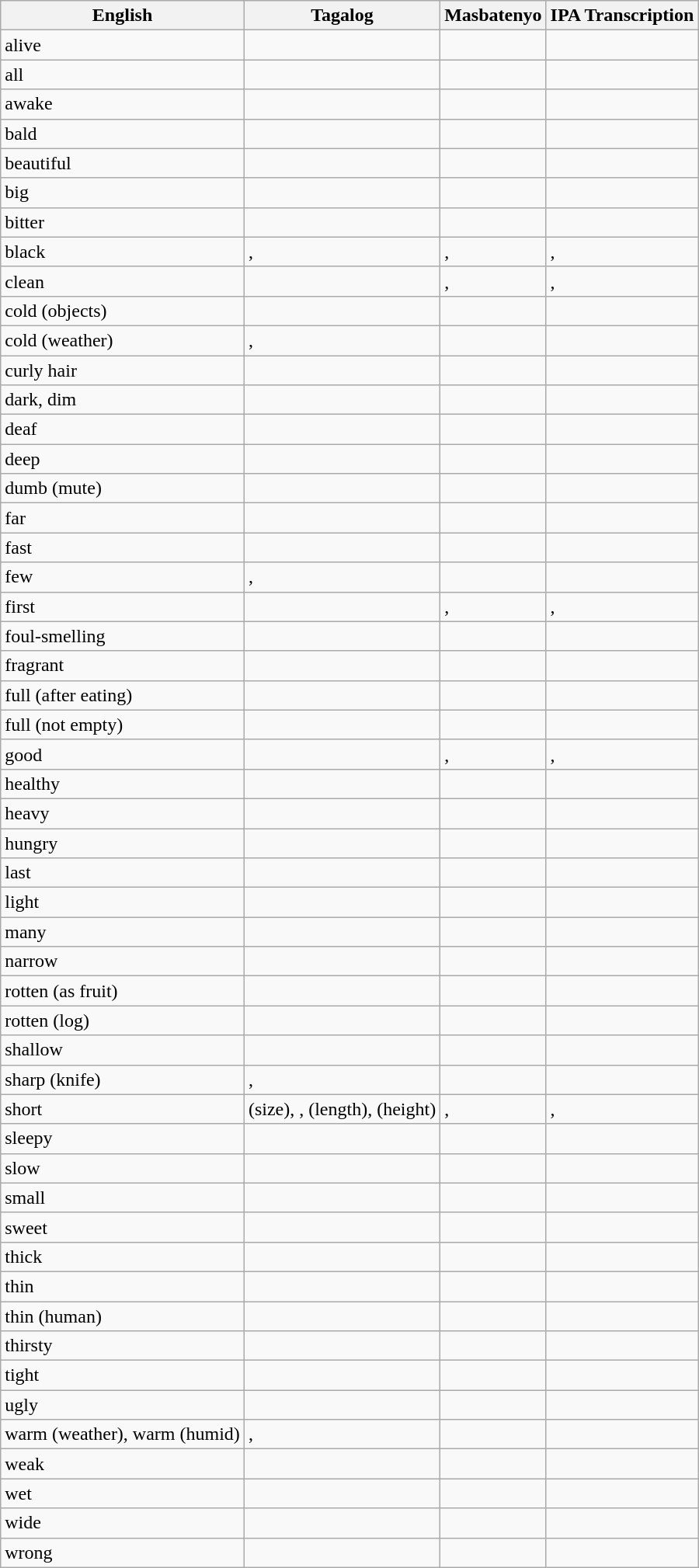<table class="wikitable">
<tr>
<th>English</th>
<th>Tagalog</th>
<th>Masbatenyo</th>
<th>IPA Transcription</th>
</tr>
<tr>
<td>alive</td>
<td></td>
<td></td>
<td></td>
</tr>
<tr>
<td>all</td>
<td></td>
<td></td>
<td></td>
</tr>
<tr>
<td>awake</td>
<td></td>
<td></td>
<td></td>
</tr>
<tr>
<td>bald</td>
<td></td>
<td></td>
<td></td>
</tr>
<tr>
<td>beautiful</td>
<td></td>
<td></td>
<td></td>
</tr>
<tr>
<td>big</td>
<td></td>
<td></td>
<td></td>
</tr>
<tr>
<td>bitter</td>
<td></td>
<td></td>
<td></td>
</tr>
<tr>
<td>black</td>
<td>, </td>
<td>, </td>
<td>, </td>
</tr>
<tr>
<td>clean</td>
<td></td>
<td>, </td>
<td>, </td>
</tr>
<tr>
<td>cold (objects)</td>
<td></td>
<td></td>
<td></td>
</tr>
<tr>
<td>cold (weather)</td>
<td>, </td>
<td></td>
<td></td>
</tr>
<tr>
<td>curly hair</td>
<td></td>
<td></td>
<td></td>
</tr>
<tr>
<td>dark, dim</td>
<td></td>
<td></td>
<td></td>
</tr>
<tr>
<td>deaf</td>
<td></td>
<td></td>
<td></td>
</tr>
<tr>
<td>deep</td>
<td></td>
<td></td>
<td></td>
</tr>
<tr>
<td>dumb (mute)</td>
<td></td>
<td></td>
<td></td>
</tr>
<tr>
<td>far</td>
<td></td>
<td></td>
<td></td>
</tr>
<tr>
<td>fast</td>
<td></td>
<td></td>
<td></td>
</tr>
<tr>
<td>few</td>
<td>, </td>
<td></td>
<td></td>
</tr>
<tr>
<td>first</td>
<td></td>
<td>, </td>
<td>, </td>
</tr>
<tr>
<td>foul-smelling</td>
<td></td>
<td></td>
<td></td>
</tr>
<tr>
<td>fragrant</td>
<td></td>
<td></td>
<td></td>
</tr>
<tr>
<td>full (after eating)</td>
<td></td>
<td></td>
<td></td>
</tr>
<tr>
<td>full (not empty)</td>
<td></td>
<td></td>
<td></td>
</tr>
<tr>
<td>good</td>
<td></td>
<td>, </td>
<td>, </td>
</tr>
<tr>
<td>healthy</td>
<td></td>
<td></td>
<td></td>
</tr>
<tr>
<td>heavy</td>
<td></td>
<td></td>
<td></td>
</tr>
<tr>
<td>hungry</td>
<td></td>
<td></td>
<td></td>
</tr>
<tr>
<td>last</td>
<td></td>
<td></td>
<td></td>
</tr>
<tr>
<td>light</td>
<td></td>
<td></td>
<td></td>
</tr>
<tr>
<td>many</td>
<td></td>
<td></td>
<td></td>
</tr>
<tr>
<td>narrow</td>
<td></td>
<td></td>
<td></td>
</tr>
<tr>
<td>rotten (as fruit)</td>
<td></td>
<td></td>
<td></td>
</tr>
<tr>
<td>rotten (log)</td>
<td></td>
<td></td>
<td></td>
</tr>
<tr>
<td>shallow</td>
<td></td>
<td></td>
<td></td>
</tr>
<tr>
<td>sharp (knife)</td>
<td>, </td>
<td></td>
<td></td>
</tr>
<tr>
<td>short</td>
<td> (size), ,  (length),  (height)</td>
<td>, </td>
<td>, </td>
</tr>
<tr>
<td>sleepy</td>
<td></td>
<td></td>
<td></td>
</tr>
<tr>
<td>slow</td>
<td></td>
<td></td>
<td></td>
</tr>
<tr>
<td>small</td>
<td></td>
<td></td>
<td></td>
</tr>
<tr>
<td>sweet</td>
<td></td>
<td></td>
<td></td>
</tr>
<tr>
<td>thick</td>
<td></td>
<td></td>
<td></td>
</tr>
<tr>
<td>thin</td>
<td></td>
<td></td>
<td></td>
</tr>
<tr>
<td>thin (human)</td>
<td></td>
<td></td>
<td></td>
</tr>
<tr>
<td>thirsty</td>
<td></td>
<td></td>
<td></td>
</tr>
<tr>
<td>tight</td>
<td></td>
<td></td>
<td></td>
</tr>
<tr>
<td>ugly</td>
<td></td>
<td></td>
<td></td>
</tr>
<tr>
<td>warm (weather), warm (humid)</td>
<td>, </td>
<td></td>
<td></td>
</tr>
<tr>
<td>weak</td>
<td></td>
<td></td>
<td></td>
</tr>
<tr>
<td>wet</td>
<td></td>
<td></td>
<td></td>
</tr>
<tr>
<td>wide</td>
<td></td>
<td></td>
<td></td>
</tr>
<tr>
<td>wrong</td>
<td></td>
<td></td>
<td></td>
</tr>
</table>
